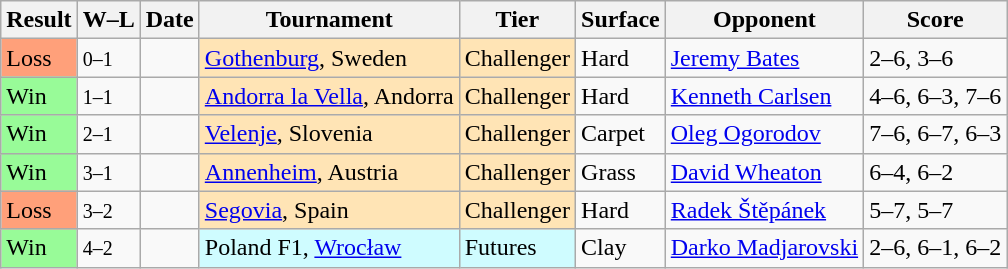<table class="sortable wikitable">
<tr>
<th>Result</th>
<th class="unsortable">W–L</th>
<th>Date</th>
<th>Tournament</th>
<th>Tier</th>
<th>Surface</th>
<th>Opponent</th>
<th class="unsortable">Score</th>
</tr>
<tr>
<td style="background:#ffa07a;">Loss</td>
<td><small>0–1</small></td>
<td></td>
<td style="background:moccasin;"><a href='#'>Gothenburg</a>, Sweden</td>
<td style="background:moccasin;">Challenger</td>
<td>Hard</td>
<td> <a href='#'>Jeremy Bates</a></td>
<td>2–6, 3–6</td>
</tr>
<tr>
<td style="background:#98fb98;">Win</td>
<td><small>1–1</small></td>
<td></td>
<td style="background:moccasin;"><a href='#'>Andorra la Vella</a>, Andorra</td>
<td style="background:moccasin;">Challenger</td>
<td>Hard</td>
<td> <a href='#'>Kenneth Carlsen</a></td>
<td>4–6, 6–3, 7–6</td>
</tr>
<tr>
<td style="background:#98fb98;">Win</td>
<td><small>2–1</small></td>
<td></td>
<td style="background:moccasin;"><a href='#'>Velenje</a>, Slovenia</td>
<td style="background:moccasin;">Challenger</td>
<td>Carpet</td>
<td> <a href='#'>Oleg Ogorodov</a></td>
<td>7–6, 6–7, 6–3</td>
</tr>
<tr>
<td style="background:#98fb98;">Win</td>
<td><small>3–1</small></td>
<td></td>
<td style="background:moccasin;"><a href='#'>Annenheim</a>, Austria</td>
<td style="background:moccasin;">Challenger</td>
<td>Grass</td>
<td> <a href='#'>David Wheaton</a></td>
<td>6–4, 6–2</td>
</tr>
<tr>
<td style="background:#ffa07a;">Loss</td>
<td><small>3–2</small></td>
<td></td>
<td style="background:moccasin;"><a href='#'>Segovia</a>, Spain</td>
<td style="background:moccasin;">Challenger</td>
<td>Hard</td>
<td> <a href='#'>Radek Štěpánek</a></td>
<td>5–7, 5–7</td>
</tr>
<tr>
<td style="background:#98fb98;">Win</td>
<td><small>4–2</small></td>
<td></td>
<td style="background:#cffcff;">Poland F1, <a href='#'>Wrocław</a></td>
<td style="background:#cffcff;">Futures</td>
<td>Clay</td>
<td> <a href='#'>Darko Madjarovski</a></td>
<td>2–6, 6–1, 6–2</td>
</tr>
</table>
